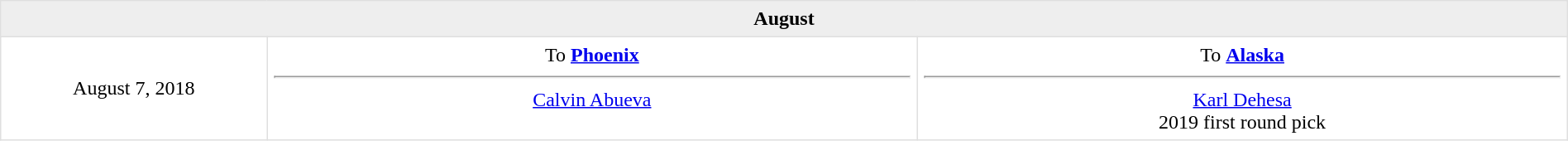<table border=1 style="border-collapse:collapse; text-align: center; width: 100%" bordercolor="#DFDFDF"  cellpadding="5">
<tr bgcolor="eeeeee">
<th style="" colspan=4>August</th>
</tr>
<tr>
<td style="width:12%">August 7, 2018 </td>
<td style="width:29.3%" valign="top">To <strong><a href='#'>Phoenix</a></strong> <hr> <a href='#'>Calvin Abueva</a></td>
<td style="width:29.3%" valign="top">To <strong><a href='#'>Alaska</a></strong> <hr> <a href='#'>Karl Dehesa</a> <br> 2019 first round pick</td>
</tr>
</table>
